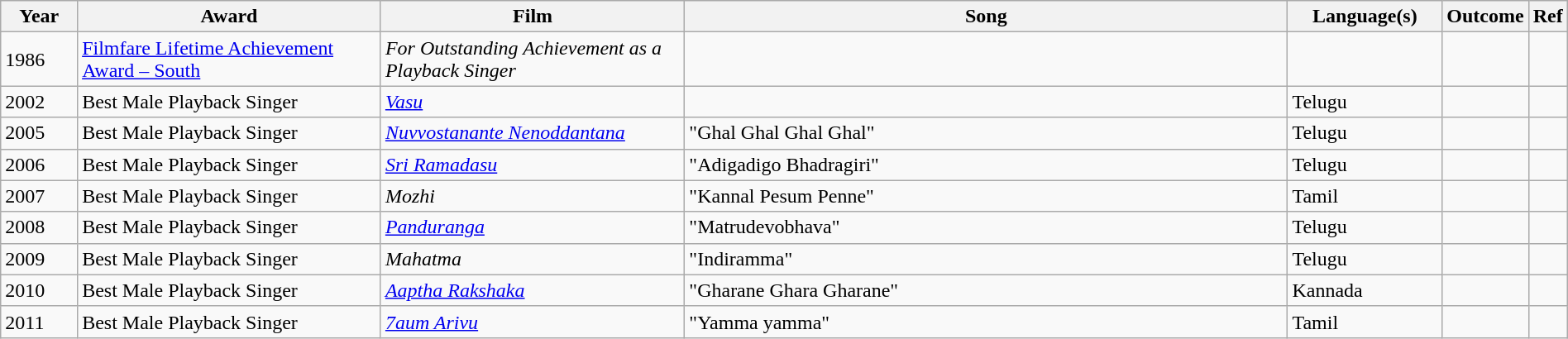<table class="wikitable sortable" style="width:100%;">
<tr>
<th width=5%>Year</th>
<th style="width:20%;">Award</th>
<th style="width:20%;">Film</th>
<th style="width:40%;">Song</th>
<th style="width:10%;">Language(s)</th>
<th style="width:10%;">Outcome</th>
<th style="width:5%;">Ref</th>
</tr>
<tr>
<td>1986</td>
<td><a href='#'>Filmfare Lifetime Achievement Award – South</a></td>
<td><em>For Outstanding Achievement as a Playback Singer</em></td>
<td></td>
<td></td>
<td></td>
<td></td>
</tr>
<tr>
<td>2002</td>
<td>Best Male Playback Singer</td>
<td><em><a href='#'>Vasu</a></em></td>
<td></td>
<td>Telugu</td>
<td></td>
<td></td>
</tr>
<tr>
<td>2005</td>
<td>Best Male Playback Singer</td>
<td><em><a href='#'>Nuvvostanante Nenoddantana</a></em></td>
<td>"Ghal Ghal Ghal Ghal"</td>
<td>Telugu</td>
<td></td>
<td></td>
</tr>
<tr>
<td>2006</td>
<td>Best Male Playback Singer</td>
<td><em><a href='#'>Sri Ramadasu</a></em></td>
<td>"Adigadigo Bhadragiri"</td>
<td>Telugu</td>
<td></td>
<td></td>
</tr>
<tr>
<td>2007</td>
<td>Best Male Playback Singer</td>
<td><em>Mozhi</em></td>
<td>"Kannal Pesum Penne"</td>
<td>Tamil</td>
<td></td>
<td></td>
</tr>
<tr>
<td>2008</td>
<td>Best Male Playback Singer</td>
<td><em><a href='#'>Panduranga</a></em></td>
<td>"Matrudevobhava"</td>
<td>Telugu</td>
<td></td>
<td></td>
</tr>
<tr>
<td>2009</td>
<td>Best Male Playback Singer</td>
<td><em>Mahatma</em></td>
<td>"Indiramma"</td>
<td>Telugu</td>
<td></td>
<td></td>
</tr>
<tr>
<td>2010</td>
<td>Best Male Playback Singer</td>
<td><em><a href='#'>Aaptha Rakshaka</a></em></td>
<td>"Gharane Ghara Gharane"</td>
<td>Kannada</td>
<td></td>
<td></td>
</tr>
<tr>
<td>2011</td>
<td>Best Male Playback Singer</td>
<td><em><a href='#'>7aum Arivu</a></em></td>
<td>"Yamma yamma"</td>
<td>Tamil</td>
<td></td>
<td></td>
</tr>
</table>
